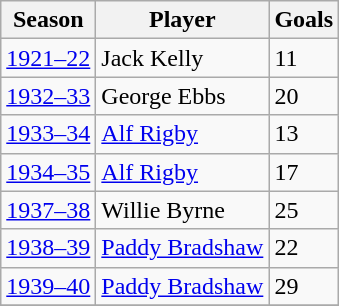<table class="wikitable">
<tr>
<th>Season</th>
<th>Player</th>
<th>Goals</th>
</tr>
<tr>
<td><a href='#'>1921–22</a></td>
<td>Jack Kelly</td>
<td>11</td>
</tr>
<tr>
<td><a href='#'>1932–33</a></td>
<td>George Ebbs</td>
<td>20</td>
</tr>
<tr>
<td><a href='#'>1933–34</a></td>
<td><a href='#'>Alf Rigby</a></td>
<td>13</td>
</tr>
<tr>
<td><a href='#'>1934–35</a></td>
<td><a href='#'>Alf Rigby</a></td>
<td>17</td>
</tr>
<tr>
<td><a href='#'>1937–38</a></td>
<td>Willie Byrne</td>
<td>25</td>
</tr>
<tr>
<td><a href='#'>1938–39</a></td>
<td><a href='#'>Paddy Bradshaw</a></td>
<td>22</td>
</tr>
<tr>
<td><a href='#'>1939–40</a></td>
<td><a href='#'>Paddy Bradshaw</a></td>
<td>29</td>
</tr>
<tr>
</tr>
</table>
